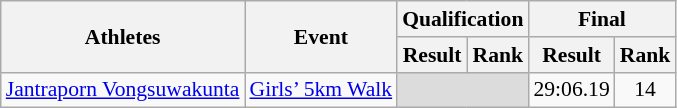<table class="wikitable" border="1" style="font-size:90%">
<tr>
<th rowspan=2>Athletes</th>
<th rowspan=2>Event</th>
<th colspan=2>Qualification</th>
<th colspan=2>Final</th>
</tr>
<tr>
<th>Result</th>
<th>Rank</th>
<th>Result</th>
<th>Rank</th>
</tr>
<tr>
<td><a href='#'>Jantraporn Vongsuwakunta</a></td>
<td><a href='#'>Girls’ 5km Walk</a></td>
<td colspan=2 bgcolor=#DCDCDC></td>
<td align=center>29:06.19</td>
<td align=center>14</td>
</tr>
</table>
